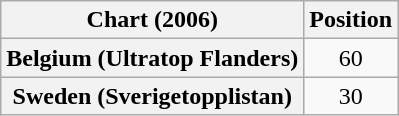<table class="wikitable plainrowheaders sortable" style="text-align:center;">
<tr>
<th scope="col">Chart (2006)</th>
<th scope="col">Position</th>
</tr>
<tr>
<th scope="row">Belgium (Ultratop Flanders)</th>
<td>60</td>
</tr>
<tr>
<th scope="row">Sweden (Sverigetopplistan)</th>
<td>30</td>
</tr>
</table>
